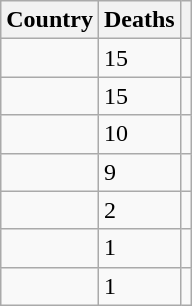<table class="wikitable sortable floatright">
<tr>
<th scope="col">Country</th>
<th scope="col">Deaths</th>
<th class="unsortable" scope="col"></th>
</tr>
<tr>
<td scope="row"></td>
<td>15</td>
<td></td>
</tr>
<tr>
<td></td>
<td>15</td>
<td></td>
</tr>
<tr>
<td></td>
<td>10</td>
<td></td>
</tr>
<tr>
<td></td>
<td>9</td>
<td></td>
</tr>
<tr>
<td></td>
<td>2</td>
<td></td>
</tr>
<tr>
<td></td>
<td>1</td>
<td></td>
</tr>
<tr>
<td></td>
<td>1</td>
<td></td>
</tr>
</table>
